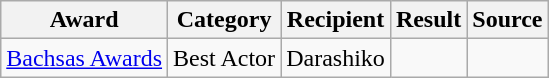<table class="wikitable plainrowheaders sortable">
<tr>
<th scope="col">Award</th>
<th scope="col">Category</th>
<th scope="col">Recipient</th>
<th scope="col">Result</th>
<th scope="col">Source</th>
</tr>
<tr>
<td><a href='#'>Bachsas Awards</a></td>
<td>Best Actor</td>
<td>Darashiko</td>
<td></td>
<td></td>
</tr>
</table>
